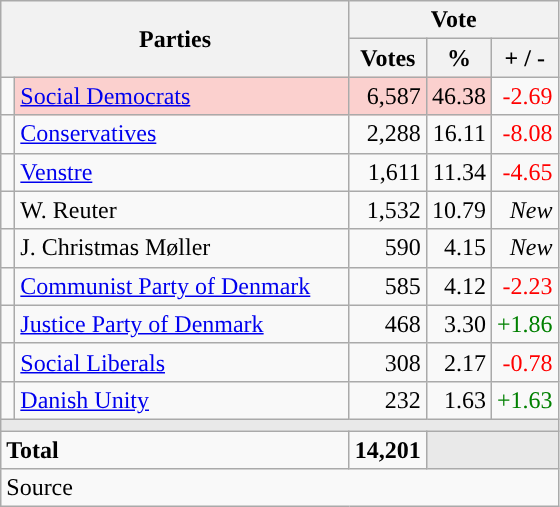<table class="wikitable" style="text-align:right;">
<tr>
<th style="text-align:centre;" rowspan="2" colspan="2" width="225">Parties</th>
<th colspan="3">Vote</th>
</tr>
<tr>
<th width="15">Votes</th>
<th width="15">%</th>
<th width="15">+ / -</th>
</tr>
<tr>
<td width="2" style="color:inherit;background:"></td>
<td bgcolor=#fbd0ce  align="left"><a href='#'>Social Democrats</a></td>
<td bgcolor=#fbd0ce>6,587</td>
<td bgcolor=#fbd0ce>46.38</td>
<td style=color:red;>-2.69</td>
</tr>
<tr>
<td width="2" style="color:inherit;background:"></td>
<td align="left"><a href='#'>Conservatives</a></td>
<td>2,288</td>
<td>16.11</td>
<td style=color:red;>-8.08</td>
</tr>
<tr>
<td width="2" style="color:inherit;background:"></td>
<td align="left"><a href='#'>Venstre</a></td>
<td>1,611</td>
<td>11.34</td>
<td style=color:red;>-4.65</td>
</tr>
<tr>
<td width="2" style="color:inherit;background:"></td>
<td align="left">W. Reuter</td>
<td>1,532</td>
<td>10.79</td>
<td><em>New</em></td>
</tr>
<tr>
<td width="2" style="color:inherit;background:"></td>
<td align="left">J. Christmas Møller</td>
<td>590</td>
<td>4.15</td>
<td><em>New</em></td>
</tr>
<tr>
<td width="2" style="color:inherit;background:"></td>
<td align="left"><a href='#'>Communist Party of Denmark</a></td>
<td>585</td>
<td>4.12</td>
<td style=color:red;>-2.23</td>
</tr>
<tr>
<td width="2" style="color:inherit;background:"></td>
<td align="left"><a href='#'>Justice Party of Denmark</a></td>
<td>468</td>
<td>3.30</td>
<td style=color:green;>+1.86</td>
</tr>
<tr>
<td width="2" style="color:inherit;background:"></td>
<td align="left"><a href='#'>Social Liberals</a></td>
<td>308</td>
<td>2.17</td>
<td style=color:red;>-0.78</td>
</tr>
<tr>
<td width="2" style="color:inherit;background:"></td>
<td align="left"><a href='#'>Danish Unity</a></td>
<td>232</td>
<td>1.63</td>
<td style=color:green;>+1.63</td>
</tr>
<tr>
<td colspan="7" bgcolor="#E9E9E9"></td>
</tr>
<tr>
<td align="left" colspan="2"><strong>Total</strong></td>
<td><strong>14,201</strong></td>
<td bgcolor="#E9E9E9" colspan="2"></td>
</tr>
<tr>
<td align="left" colspan="6">Source</td>
</tr>
</table>
